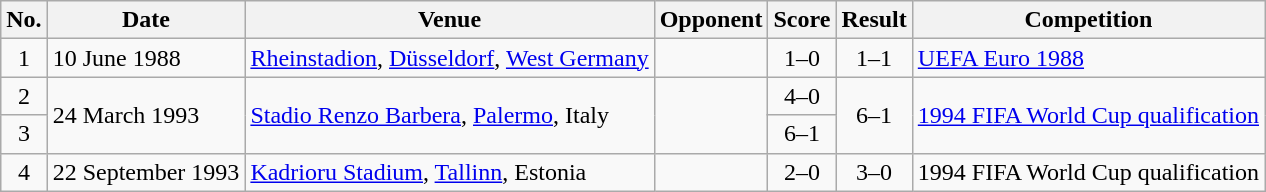<table class="wikitable sortable">
<tr>
<th scope="col">No.</th>
<th scope="col">Date</th>
<th scope="col">Venue</th>
<th scope="col">Opponent</th>
<th scope="col">Score</th>
<th scope="col">Result</th>
<th scope="col">Competition</th>
</tr>
<tr>
<td align="center">1</td>
<td>10 June 1988</td>
<td><a href='#'>Rheinstadion</a>, <a href='#'>Düsseldorf</a>, <a href='#'>West Germany</a></td>
<td></td>
<td align="center">1–0</td>
<td align="center">1–1</td>
<td><a href='#'>UEFA Euro 1988</a></td>
</tr>
<tr>
<td align="center">2</td>
<td rowspan="2">24 March 1993</td>
<td rowspan="2"><a href='#'>Stadio Renzo Barbera</a>, <a href='#'>Palermo</a>, Italy</td>
<td rowspan="2"></td>
<td align="center">4–0</td>
<td rowspan="2" align="center">6–1</td>
<td rowspan="2"><a href='#'>1994 FIFA World Cup qualification</a></td>
</tr>
<tr>
<td align="center">3</td>
<td align="center">6–1</td>
</tr>
<tr>
<td align="center">4</td>
<td>22 September 1993</td>
<td><a href='#'>Kadrioru Stadium</a>, <a href='#'>Tallinn</a>, Estonia</td>
<td></td>
<td align="center">2–0</td>
<td align="center">3–0</td>
<td>1994 FIFA World Cup qualification</td>
</tr>
</table>
